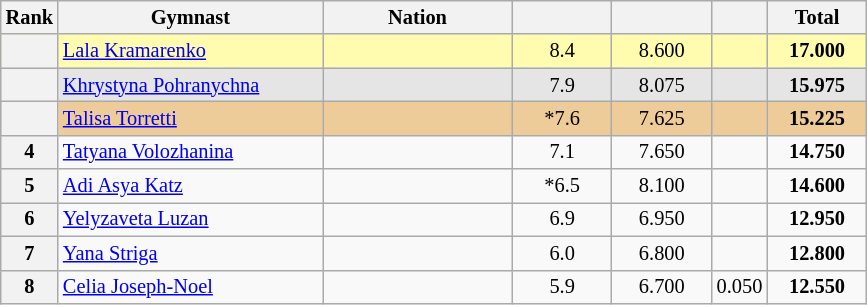<table class="wikitable sortable" style="text-align:center; font-size:85%">
<tr>
<th scope="col" style="width:20px;">Rank</th>
<th ! scope="col" style="width:170px;">Gymnast</th>
<th ! scope="col" style="width:120px;">Nation</th>
<th ! scope="col" style="width:60px;"></th>
<th ! scope="col" style="width:60px;"></th>
<th ! scope="col" style="width:30px;"></th>
<th ! scope="col" style="width:60px;">Total</th>
</tr>
<tr bgcolor=fffcaf>
<th scope=row></th>
<td align=left><a href='#'>Lala Kramarenko</a></td>
<td style="text-align:left;"></td>
<td>8.4</td>
<td>8.600</td>
<td></td>
<td><strong>17.000</strong></td>
</tr>
<tr bgcolor=e5e5e5>
<th scope=row></th>
<td align=left><a href='#'>Khrystyna Pohranychna</a></td>
<td style="text-align:left;"></td>
<td>7.9</td>
<td>8.075</td>
<td></td>
<td><strong>15.975</strong></td>
</tr>
<tr bgcolor=eecc99>
<th scope=row></th>
<td align=left><a href='#'>Talisa Torretti</a></td>
<td style="text-align:left;"></td>
<td>*7.6</td>
<td>7.625</td>
<td></td>
<td><strong>15.225</strong></td>
</tr>
<tr>
<th scope=row>4</th>
<td align=left><a href='#'>Tatyana Volozhanina</a></td>
<td style="text-align:left;"></td>
<td>7.1</td>
<td>7.650</td>
<td></td>
<td><strong>14.750</strong></td>
</tr>
<tr>
<th scope=row>5</th>
<td align=left><a href='#'>Adi Asya Katz</a></td>
<td style="text-align:left;"></td>
<td>*6.5</td>
<td>8.100</td>
<td></td>
<td><strong>14.600</strong></td>
</tr>
<tr>
<th scope=row>6</th>
<td align=left><a href='#'>Yelyzaveta Luzan</a></td>
<td style="text-align:left;"></td>
<td>6.9</td>
<td>6.950</td>
<td></td>
<td><strong>12.950</strong></td>
</tr>
<tr>
<th scope=row>7</th>
<td align=left><a href='#'>Yana Striga</a></td>
<td style="text-align:left;"></td>
<td>6.0</td>
<td>6.800</td>
<td></td>
<td><strong>12.800</strong></td>
</tr>
<tr>
<th scope=row>8</th>
<td align=left><a href='#'>Celia Joseph-Noel</a></td>
<td style="text-align:left;"></td>
<td>5.9</td>
<td>6.700</td>
<td>0.050</td>
<td><strong>12.550</strong></td>
</tr>
</table>
